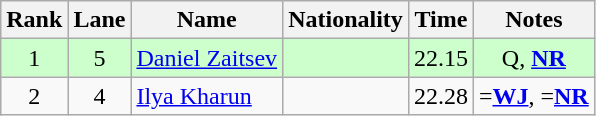<table class="wikitable sortable" style="text-align:center">
<tr>
<th>Rank</th>
<th>Lane</th>
<th>Name</th>
<th>Nationality</th>
<th>Time</th>
<th>Notes</th>
</tr>
<tr bgcolor=ccffcc>
<td>1</td>
<td>5</td>
<td align=left><a href='#'>Daniel Zaitsev</a></td>
<td align=left></td>
<td>22.15</td>
<td>Q, <strong><a href='#'>NR</a></strong></td>
</tr>
<tr>
<td>2</td>
<td>4</td>
<td align=left><a href='#'>Ilya Kharun</a></td>
<td align=left></td>
<td>22.28</td>
<td>=<strong><a href='#'>WJ</a></strong>, =<strong><a href='#'>NR</a></strong></td>
</tr>
</table>
